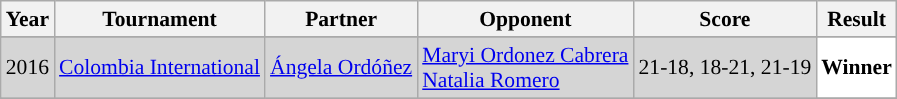<table class="sortable wikitable" style="font-size: 90%;">
<tr>
<th>Year</th>
<th>Tournament</th>
<th>Partner</th>
<th>Opponent</th>
<th>Score</th>
<th>Result</th>
</tr>
<tr>
</tr>
<tr style="background:#D5D5D5">
<td align="center">2016</td>
<td align="left"><a href='#'>Colombia International</a></td>
<td align="left"> <a href='#'>Ángela Ordóñez</a></td>
<td align="left"> <a href='#'>Maryi Ordonez Cabrera</a><br> <a href='#'>Natalia Romero</a></td>
<td align="left">21-18, 18-21, 21-19</td>
<td style="text-align:left; background:white"> <strong>Winner</strong></td>
</tr>
<tr>
</tr>
</table>
